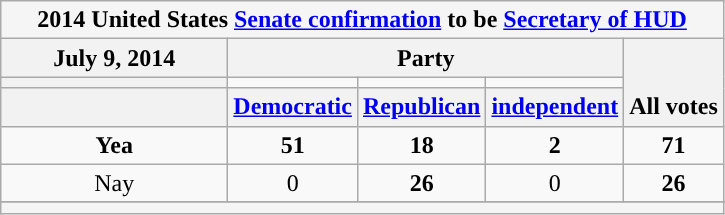<table class="wikitable" style="text-align:center">
<tr>
<th colspan="5" style="background:#f5f5f5">2014 United States <a href='#'>Senate confirmation</a> to be <a href='#'>Secretary of HUD</a></th>
</tr>
<tr style="vertical-align:bottom;">
<th style="width: 9em;">July 9, 2014</th>
<th colspan="3">Party</th>
<th rowspan="3">All votes</th>
</tr>
<tr style="height:5px">
<th></th>
<td style="background-color:"></td>
<td style="background-color:"></td>
<td style="background-color:"></td>
</tr>
<tr style="vertical-align:bottom;">
<th></th>
<th><a href='#'>Democratic</a></th>
<th><a href='#'>Republican</a></th>
<th><a href='#'>independent</a></th>
</tr>
<tr>
<td><strong>Yea</strong></td>
<td><strong>51</strong></td>
<td><strong>18</strong></td>
<td><strong>2</strong></td>
<td><strong>71</strong></td>
</tr>
<tr>
<td>Nay</td>
<td>0</td>
<td><strong>26</strong></td>
<td>0</td>
<td><strong>26</strong></td>
</tr>
<tr>
</tr>
<tr>
<td colspan="5" style="background:#f5f5f5"></td>
</tr>
</table>
